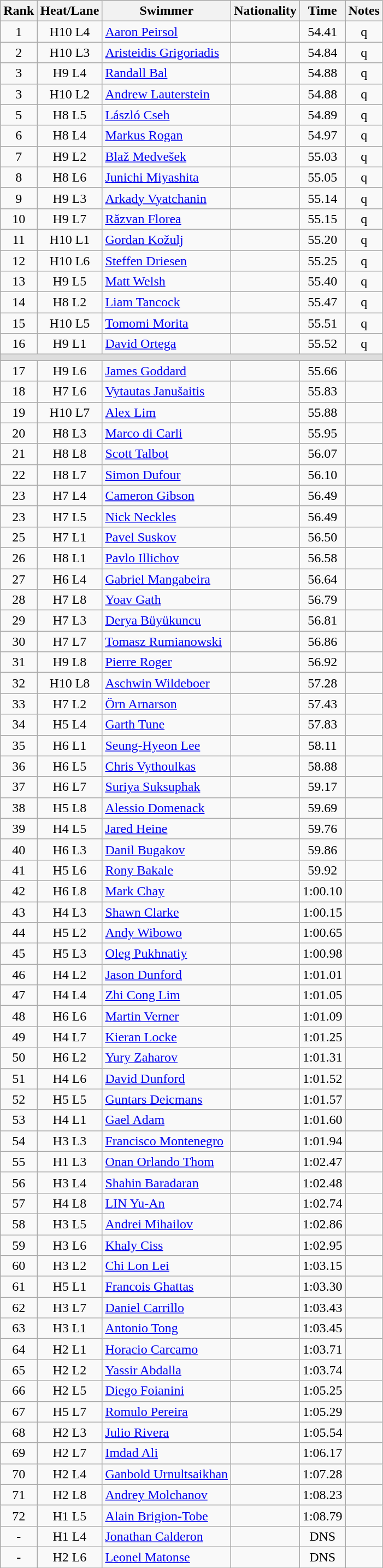<table class="wikitable sortable" style="text-align:center">
<tr>
<th>Rank</th>
<th>Heat/Lane</th>
<th>Swimmer</th>
<th>Nationality</th>
<th>Time</th>
<th>Notes</th>
</tr>
<tr>
<td>1</td>
<td>H10 L4</td>
<td align=left><a href='#'>Aaron Peirsol</a></td>
<td align=left></td>
<td>54.41</td>
<td>q</td>
</tr>
<tr>
<td>2</td>
<td>H10 L3</td>
<td align=left><a href='#'>Aristeidis Grigoriadis</a></td>
<td align=left></td>
<td>54.84</td>
<td>q</td>
</tr>
<tr>
<td>3</td>
<td>H9 L4</td>
<td align=left><a href='#'>Randall Bal</a></td>
<td align=left></td>
<td>54.88</td>
<td>q</td>
</tr>
<tr>
<td>3</td>
<td>H10 L2</td>
<td align=left><a href='#'>Andrew Lauterstein</a></td>
<td align=left></td>
<td>54.88</td>
<td>q</td>
</tr>
<tr>
<td>5</td>
<td>H8 L5</td>
<td align=left><a href='#'>László Cseh</a></td>
<td align=left></td>
<td>54.89</td>
<td>q</td>
</tr>
<tr>
<td>6</td>
<td>H8 L4</td>
<td align=left><a href='#'>Markus Rogan</a></td>
<td align=left></td>
<td>54.97</td>
<td>q</td>
</tr>
<tr>
<td>7</td>
<td>H9 L2</td>
<td align=left><a href='#'>Blaž Medvešek</a></td>
<td align=left></td>
<td>55.03</td>
<td>q</td>
</tr>
<tr>
<td>8</td>
<td>H8 L6</td>
<td align=left><a href='#'>Junichi Miyashita</a></td>
<td align=left></td>
<td>55.05</td>
<td>q</td>
</tr>
<tr>
<td>9</td>
<td>H9 L3</td>
<td align=left><a href='#'>Arkady Vyatchanin</a></td>
<td align=left></td>
<td>55.14</td>
<td>q</td>
</tr>
<tr>
<td>10</td>
<td>H9 L7</td>
<td align=left><a href='#'>Răzvan Florea</a></td>
<td align=left></td>
<td>55.15</td>
<td>q</td>
</tr>
<tr>
<td>11</td>
<td>H10 L1</td>
<td align=left><a href='#'>Gordan Kožulj</a></td>
<td align=left></td>
<td>55.20</td>
<td>q</td>
</tr>
<tr>
<td>12</td>
<td>H10 L6</td>
<td align=left><a href='#'>Steffen Driesen</a></td>
<td align=left></td>
<td>55.25</td>
<td>q</td>
</tr>
<tr>
<td>13</td>
<td>H9 L5</td>
<td align=left><a href='#'>Matt Welsh</a></td>
<td align=left></td>
<td>55.40</td>
<td>q</td>
</tr>
<tr>
<td>14</td>
<td>H8 L2</td>
<td align=left><a href='#'>Liam Tancock</a></td>
<td align=left></td>
<td>55.47</td>
<td>q</td>
</tr>
<tr>
<td>15</td>
<td>H10 L5</td>
<td align=left><a href='#'>Tomomi Morita</a></td>
<td align=left></td>
<td>55.51</td>
<td>q</td>
</tr>
<tr>
<td>16</td>
<td>H9 L1</td>
<td align=left><a href='#'>David Ortega</a></td>
<td align=left></td>
<td>55.52</td>
<td>q</td>
</tr>
<tr bgcolor=#DDDDDD>
<td colspan=6></td>
</tr>
<tr>
<td>17</td>
<td>H9 L6</td>
<td align=left><a href='#'>James Goddard</a></td>
<td align=left></td>
<td>55.66</td>
<td></td>
</tr>
<tr>
<td>18</td>
<td>H7 L6</td>
<td align=left><a href='#'>Vytautas Janušaitis</a></td>
<td align=left></td>
<td>55.83</td>
<td></td>
</tr>
<tr>
<td>19</td>
<td>H10 L7</td>
<td align=left><a href='#'>Alex Lim</a></td>
<td align=left></td>
<td>55.88</td>
<td></td>
</tr>
<tr>
<td>20</td>
<td>H8 L3</td>
<td align=left><a href='#'>Marco di Carli</a></td>
<td align=left></td>
<td>55.95</td>
<td></td>
</tr>
<tr>
<td>21</td>
<td>H8 L8</td>
<td align=left><a href='#'>Scott Talbot</a></td>
<td align=left></td>
<td>56.07</td>
<td></td>
</tr>
<tr>
<td>22</td>
<td>H8 L7</td>
<td align=left><a href='#'>Simon Dufour</a></td>
<td align=left></td>
<td>56.10</td>
<td></td>
</tr>
<tr>
<td>23</td>
<td>H7 L4</td>
<td align=left><a href='#'>Cameron Gibson</a></td>
<td align=left></td>
<td>56.49</td>
<td></td>
</tr>
<tr>
<td>23</td>
<td>H7 L5</td>
<td align=left><a href='#'>Nick Neckles</a></td>
<td align=left></td>
<td>56.49</td>
<td></td>
</tr>
<tr>
<td>25</td>
<td>H7 L1</td>
<td align=left><a href='#'>Pavel Suskov</a></td>
<td align=left></td>
<td>56.50</td>
<td></td>
</tr>
<tr>
<td>26</td>
<td>H8 L1</td>
<td align=left><a href='#'>Pavlo Illichov</a></td>
<td align=left></td>
<td>56.58</td>
<td></td>
</tr>
<tr>
<td>27</td>
<td>H6 L4</td>
<td align=left><a href='#'>Gabriel Mangabeira</a></td>
<td align=left></td>
<td>56.64</td>
<td></td>
</tr>
<tr>
<td>28</td>
<td>H7 L8</td>
<td align=left><a href='#'>Yoav Gath</a></td>
<td align=left></td>
<td>56.79</td>
<td></td>
</tr>
<tr>
<td>29</td>
<td>H7 L3</td>
<td align=left><a href='#'>Derya Büyükuncu</a></td>
<td align=left></td>
<td>56.81</td>
<td></td>
</tr>
<tr>
<td>30</td>
<td>H7 L7</td>
<td align=left><a href='#'>Tomasz Rumianowski</a></td>
<td align=left></td>
<td>56.86</td>
<td></td>
</tr>
<tr>
<td>31</td>
<td>H9 L8</td>
<td align=left><a href='#'>Pierre Roger</a></td>
<td align=left></td>
<td>56.92</td>
<td></td>
</tr>
<tr>
<td>32</td>
<td>H10 L8</td>
<td align=left><a href='#'>Aschwin Wildeboer</a></td>
<td align=left></td>
<td>57.28</td>
<td></td>
</tr>
<tr>
<td>33</td>
<td>H7 L2</td>
<td align=left><a href='#'>Örn Arnarson</a></td>
<td align=left></td>
<td>57.43</td>
<td></td>
</tr>
<tr>
<td>34</td>
<td>H5 L4</td>
<td align=left><a href='#'>Garth Tune</a></td>
<td align=left></td>
<td>57.83</td>
<td></td>
</tr>
<tr>
<td>35</td>
<td>H6 L1</td>
<td align=left><a href='#'>Seung-Hyeon Lee</a></td>
<td align=left></td>
<td>58.11</td>
<td></td>
</tr>
<tr>
<td>36</td>
<td>H6 L5</td>
<td align=left><a href='#'>Chris Vythoulkas</a></td>
<td align=left></td>
<td>58.88</td>
<td></td>
</tr>
<tr>
<td>37</td>
<td>H6 L7</td>
<td align=left><a href='#'>Suriya Suksuphak</a></td>
<td align=left></td>
<td>59.17</td>
<td></td>
</tr>
<tr>
<td>38</td>
<td>H5 L8</td>
<td align=left><a href='#'>Alessio Domenack</a></td>
<td align=left></td>
<td>59.69</td>
<td></td>
</tr>
<tr>
<td>39</td>
<td>H4 L5</td>
<td align=left><a href='#'>Jared Heine</a></td>
<td align=left></td>
<td>59.76</td>
<td></td>
</tr>
<tr>
<td>40</td>
<td>H6 L3</td>
<td align=left><a href='#'>Danil Bugakov</a></td>
<td align=left></td>
<td>59.86</td>
<td></td>
</tr>
<tr>
<td>41</td>
<td>H5 L6</td>
<td align=left><a href='#'>Rony Bakale</a></td>
<td align=left></td>
<td>59.92</td>
<td></td>
</tr>
<tr>
<td>42</td>
<td>H6 L8</td>
<td align=left><a href='#'>Mark Chay</a></td>
<td align=left></td>
<td>1:00.10</td>
<td></td>
</tr>
<tr>
<td>43</td>
<td>H4 L3</td>
<td align=left><a href='#'>Shawn Clarke</a></td>
<td align=left></td>
<td>1:00.15</td>
<td></td>
</tr>
<tr>
<td>44</td>
<td>H5 L2</td>
<td align=left><a href='#'>Andy Wibowo</a></td>
<td align=left></td>
<td>1:00.65</td>
<td></td>
</tr>
<tr>
<td>45</td>
<td>H5 L3</td>
<td align=left><a href='#'>Oleg Pukhnatiy</a></td>
<td align=left></td>
<td>1:00.98</td>
<td></td>
</tr>
<tr>
<td>46</td>
<td>H4 L2</td>
<td align=left><a href='#'>Jason Dunford</a></td>
<td align=left></td>
<td>1:01.01</td>
<td></td>
</tr>
<tr>
<td>47</td>
<td>H4 L4</td>
<td align=left><a href='#'>Zhi Cong Lim</a></td>
<td align=left></td>
<td>1:01.05</td>
<td></td>
</tr>
<tr>
<td>48</td>
<td>H6 L6</td>
<td align=left><a href='#'>Martin Verner</a></td>
<td align=left></td>
<td>1:01.09</td>
<td></td>
</tr>
<tr>
<td>49</td>
<td>H4 L7</td>
<td align=left><a href='#'>Kieran Locke</a></td>
<td align=left></td>
<td>1:01.25</td>
<td></td>
</tr>
<tr>
<td>50</td>
<td>H6 L2</td>
<td align=left><a href='#'>Yury Zaharov</a></td>
<td align=left></td>
<td>1:01.31</td>
<td></td>
</tr>
<tr>
<td>51</td>
<td>H4 L6</td>
<td align=left><a href='#'>David Dunford</a></td>
<td align=left></td>
<td>1:01.52</td>
<td></td>
</tr>
<tr>
<td>52</td>
<td>H5 L5</td>
<td align=left><a href='#'>Guntars Deicmans</a></td>
<td align=left></td>
<td>1:01.57</td>
<td></td>
</tr>
<tr>
<td>53</td>
<td>H4 L1</td>
<td align=left><a href='#'>Gael Adam</a></td>
<td align=left></td>
<td>1:01.60</td>
<td></td>
</tr>
<tr>
<td>54</td>
<td>H3 L3</td>
<td align=left><a href='#'>Francisco Montenegro</a></td>
<td align=left></td>
<td>1:01.94</td>
<td></td>
</tr>
<tr>
<td>55</td>
<td>H1 L3</td>
<td align=left><a href='#'>Onan Orlando Thom</a></td>
<td align=left></td>
<td>1:02.47</td>
<td></td>
</tr>
<tr>
<td>56</td>
<td>H3 L4</td>
<td align=left><a href='#'>Shahin Baradaran</a></td>
<td align=left></td>
<td>1:02.48</td>
<td></td>
</tr>
<tr>
<td>57</td>
<td>H4 L8</td>
<td align=left><a href='#'>LIN Yu-An</a></td>
<td align=left></td>
<td>1:02.74</td>
<td></td>
</tr>
<tr>
<td>58</td>
<td>H3 L5</td>
<td align=left><a href='#'>Andrei Mihailov</a></td>
<td align=left></td>
<td>1:02.86</td>
<td></td>
</tr>
<tr>
<td>59</td>
<td>H3 L6</td>
<td align=left><a href='#'>Khaly Ciss</a></td>
<td align=left></td>
<td>1:02.95</td>
<td></td>
</tr>
<tr>
<td>60</td>
<td>H3 L2</td>
<td align=left><a href='#'>Chi Lon Lei</a></td>
<td align=left></td>
<td>1:03.15</td>
<td></td>
</tr>
<tr>
<td>61</td>
<td>H5 L1</td>
<td align=left><a href='#'>Francois Ghattas</a></td>
<td align=left></td>
<td>1:03.30</td>
<td></td>
</tr>
<tr>
<td>62</td>
<td>H3 L7</td>
<td align=left><a href='#'>Daniel Carrillo</a></td>
<td align=left></td>
<td>1:03.43</td>
<td></td>
</tr>
<tr>
<td>63</td>
<td>H3 L1</td>
<td align=left><a href='#'>Antonio Tong</a></td>
<td align=left></td>
<td>1:03.45</td>
<td></td>
</tr>
<tr>
<td>64</td>
<td>H2 L1</td>
<td align=left><a href='#'>Horacio Carcamo</a></td>
<td align=left></td>
<td>1:03.71</td>
<td></td>
</tr>
<tr>
<td>65</td>
<td>H2 L2</td>
<td align=left><a href='#'>Yassir Abdalla</a></td>
<td align=left></td>
<td>1:03.74</td>
<td></td>
</tr>
<tr>
<td>66</td>
<td>H2 L5</td>
<td align=left><a href='#'>Diego Foianini</a></td>
<td align=left></td>
<td>1:05.25</td>
<td></td>
</tr>
<tr>
<td>67</td>
<td>H5 L7</td>
<td align=left><a href='#'>Romulo Pereira</a></td>
<td align=left></td>
<td>1:05.29</td>
<td></td>
</tr>
<tr>
<td>68</td>
<td>H2 L3</td>
<td align=left><a href='#'>Julio Rivera</a></td>
<td align=left></td>
<td>1:05.54</td>
<td></td>
</tr>
<tr>
<td>69</td>
<td>H2 L7</td>
<td align=left><a href='#'>Imdad Ali</a></td>
<td align=left></td>
<td>1:06.17</td>
<td></td>
</tr>
<tr>
<td>70</td>
<td>H2 L4</td>
<td align=left><a href='#'>Ganbold Urnultsaikhan</a></td>
<td align=left></td>
<td>1:07.28</td>
<td></td>
</tr>
<tr>
<td>71</td>
<td>H2 L8</td>
<td align=left><a href='#'>Andrey Molchanov</a></td>
<td align=left></td>
<td>1:08.23</td>
<td></td>
</tr>
<tr>
<td>72</td>
<td>H1 L5</td>
<td align=left><a href='#'>Alain Brigion-Tobe</a></td>
<td align=left></td>
<td>1:08.79</td>
<td></td>
</tr>
<tr>
<td>-</td>
<td>H1 L4</td>
<td align=left><a href='#'>Jonathan Calderon</a></td>
<td align=left></td>
<td>DNS</td>
<td></td>
</tr>
<tr>
<td>-</td>
<td>H2 L6</td>
<td align=left><a href='#'>Leonel Matonse</a></td>
<td align=left></td>
<td>DNS</td>
<td></td>
</tr>
<tr>
</tr>
</table>
